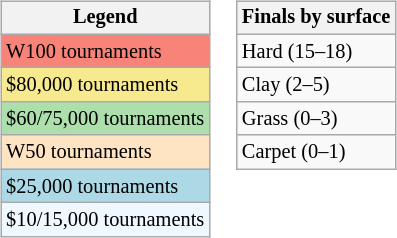<table>
<tr valign=top>
<td><br><table class=wikitable style="font-size:85%">
<tr>
<th>Legend</th>
</tr>
<tr style="background:#f88379;">
<td>W100 tournaments</td>
</tr>
<tr style="background:#f7e98e;">
<td>$80,000 tournaments</td>
</tr>
<tr style="background:#addfad;">
<td>$60/75,000 tournaments</td>
</tr>
<tr style="background:#ffe4c4;">
<td>W50 tournaments</td>
</tr>
<tr style="background:lightblue;">
<td>$25,000 tournaments</td>
</tr>
<tr style="background:#f0f8ff;">
<td>$10/15,000 tournaments</td>
</tr>
</table>
</td>
<td><br><table class=wikitable style="font-size:85%">
<tr>
<th>Finals by surface</th>
</tr>
<tr>
<td>Hard (15–18)</td>
</tr>
<tr>
<td>Clay (2–5)</td>
</tr>
<tr>
<td>Grass (0–3)</td>
</tr>
<tr>
<td>Carpet (0–1)</td>
</tr>
</table>
</td>
</tr>
</table>
